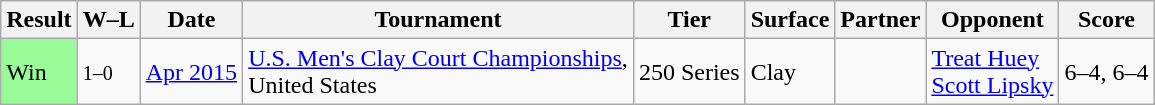<table class="sortable wikitable">
<tr>
<th>Result</th>
<th class="unsortable">W–L</th>
<th>Date</th>
<th>Tournament</th>
<th>Tier</th>
<th>Surface</th>
<th>Partner</th>
<th>Opponent</th>
<th class="unsortable">Score</th>
</tr>
<tr>
<td bgcolor="#98fb98">Win</td>
<td><small>1–0</small></td>
<td><a href='#'>Apr 2015</a></td>
<td><a href='#'>U.S. Men's Clay Court Championships</a>, <br>United States</td>
<td>250 Series</td>
<td>Clay</td>
<td></td>
<td> <a href='#'>Treat Huey</a><br> <a href='#'>Scott Lipsky</a></td>
<td>6–4, 6–4</td>
</tr>
</table>
